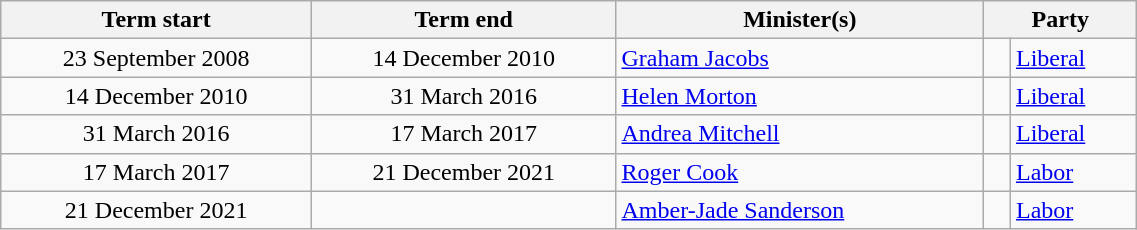<table class="wikitable" width="60%">
<tr>
<th>Term start</th>
<th>Term end</th>
<th>Minister(s)</th>
<th colspan="2">Party</th>
</tr>
<tr>
<td align=center>23 September 2008</td>
<td align=center>14 December 2010</td>
<td><a href='#'>Graham Jacobs</a></td>
<td> </td>
<td><a href='#'>Liberal</a></td>
</tr>
<tr>
<td align=center>14 December 2010</td>
<td align=center>31 March 2016</td>
<td><a href='#'>Helen Morton</a></td>
<td> </td>
<td><a href='#'>Liberal</a></td>
</tr>
<tr>
<td align=center>31 March 2016</td>
<td align=center>17 March 2017</td>
<td><a href='#'>Andrea Mitchell</a></td>
<td> </td>
<td><a href='#'>Liberal</a></td>
</tr>
<tr>
<td align=center>17 March 2017</td>
<td align=center>21 December 2021</td>
<td><a href='#'>Roger Cook</a></td>
<td> </td>
<td><a href='#'>Labor</a></td>
</tr>
<tr>
<td align=center>21 December 2021</td>
<td align=center></td>
<td><a href='#'>Amber-Jade Sanderson</a></td>
<td> </td>
<td><a href='#'>Labor</a></td>
</tr>
</table>
